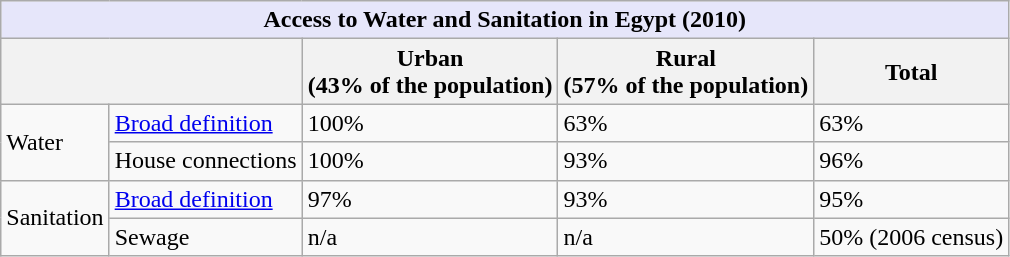<table class="wikitable">
<tr>
<th style="background:#E6E6FA" colspan=5>Access to Water and Sanitation in Egypt (2010)</th>
</tr>
<tr>
<th colspan=2></th>
<th>Urban<br>(43% of the population)</th>
<th>Rural<br>(57% of the population)</th>
<th>Total</th>
</tr>
<tr>
<td rowspan=2>Water</td>
<td><a href='#'>Broad definition</a></td>
<td>100%</td>
<td>63%</td>
<td>63%</td>
</tr>
<tr>
<td>House connections</td>
<td>100%</td>
<td>93%</td>
<td>96%</td>
</tr>
<tr>
<td rowspan=2>Sanitation</td>
<td><a href='#'>Broad definition</a></td>
<td>97%</td>
<td>93%</td>
<td>95%</td>
</tr>
<tr>
<td>Sewage</td>
<td>n/a</td>
<td>n/a</td>
<td>50% (2006 census)</td>
</tr>
</table>
